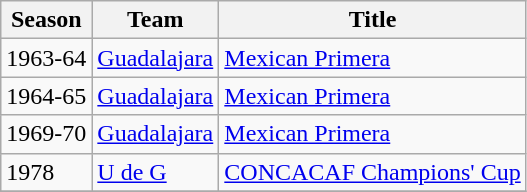<table class="wikitable">
<tr>
<th>Season</th>
<th>Team</th>
<th>Title</th>
</tr>
<tr>
<td>1963-64</td>
<td> <a href='#'>Guadalajara</a></td>
<td><a href='#'>Mexican Primera</a></td>
</tr>
<tr>
<td>1964-65</td>
<td> <a href='#'>Guadalajara</a></td>
<td><a href='#'>Mexican Primera</a></td>
</tr>
<tr>
<td>1969-70</td>
<td> <a href='#'>Guadalajara</a></td>
<td><a href='#'>Mexican Primera</a></td>
</tr>
<tr>
<td>1978</td>
<td> <a href='#'>U de G</a></td>
<td><a href='#'>CONCACAF Champions' Cup</a></td>
</tr>
<tr>
</tr>
</table>
